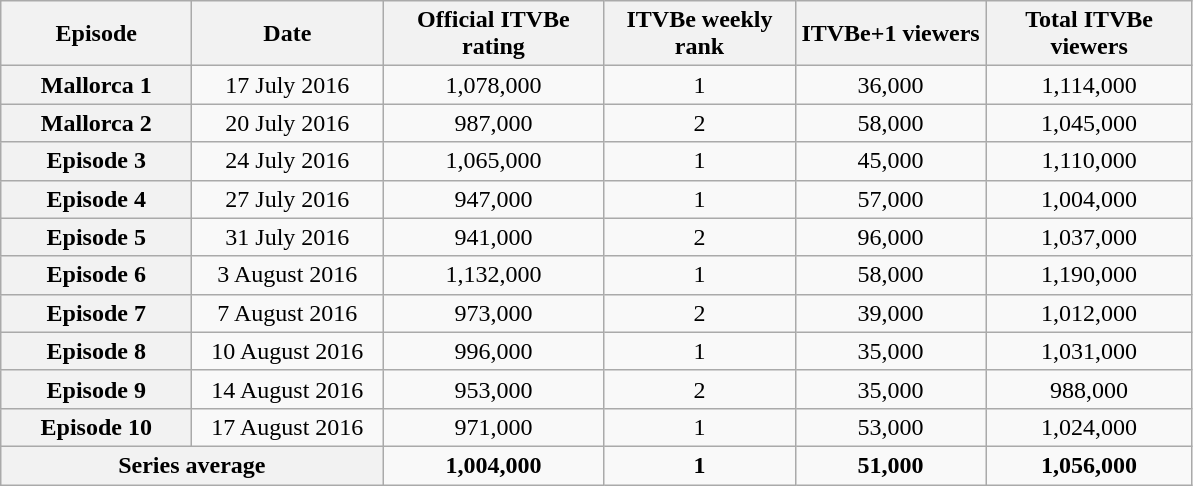<table class="wikitable sortable" style="text-align:center">
<tr>
<th scope="col" style="width:120px;">Episode</th>
<th scope="col" style="width:120px;">Date</th>
<th scope="col" style="width:140px;">Official ITVBe rating<br></th>
<th scope="col" style="width:120px;">ITVBe weekly rank</th>
<th scope="col" style="width:120px;">ITVBe+1 viewers </th>
<th scope="col" style="width:130px;">Total ITVBe viewers</th>
</tr>
<tr>
<th scope="row">Mallorca 1</th>
<td>17 July 2016</td>
<td>1,078,000</td>
<td>1</td>
<td>36,000</td>
<td>1,114,000</td>
</tr>
<tr>
<th scope="row">Mallorca 2</th>
<td>20 July 2016</td>
<td>987,000</td>
<td>2</td>
<td>58,000</td>
<td>1,045,000</td>
</tr>
<tr>
<th scope="row">Episode 3</th>
<td>24 July 2016</td>
<td>1,065,000</td>
<td>1</td>
<td>45,000</td>
<td>1,110,000</td>
</tr>
<tr>
<th scope="row">Episode 4</th>
<td>27 July 2016</td>
<td>947,000</td>
<td>1</td>
<td>57,000</td>
<td>1,004,000</td>
</tr>
<tr>
<th scope="row">Episode 5</th>
<td>31 July 2016</td>
<td>941,000</td>
<td>2</td>
<td>96,000</td>
<td>1,037,000</td>
</tr>
<tr>
<th scope="row">Episode 6</th>
<td>3 August 2016</td>
<td>1,132,000</td>
<td>1</td>
<td>58,000</td>
<td>1,190,000</td>
</tr>
<tr>
<th scope="row">Episode 7</th>
<td>7 August 2016</td>
<td>973,000</td>
<td>2</td>
<td>39,000</td>
<td>1,012,000</td>
</tr>
<tr>
<th scope="row">Episode 8</th>
<td>10 August 2016</td>
<td>996,000</td>
<td>1</td>
<td>35,000</td>
<td>1,031,000</td>
</tr>
<tr>
<th scope="row">Episode 9</th>
<td>14 August 2016</td>
<td>953,000</td>
<td>2</td>
<td>35,000</td>
<td>988,000</td>
</tr>
<tr>
<th scope="row">Episode 10</th>
<td>17 August 2016</td>
<td>971,000</td>
<td>1</td>
<td>53,000</td>
<td>1,024,000</td>
</tr>
<tr>
<th scope="row" colspan="2">Series average</th>
<td><strong>1,004,000</strong></td>
<td><strong>1</strong></td>
<td><strong>51,000</strong></td>
<td><strong>1,056,000</strong></td>
</tr>
</table>
